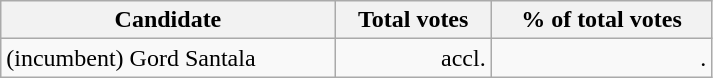<table class="wikitable" width="475">
<tr>
<th align="left">Candidate</th>
<th align="right">Total votes</th>
<th align="right">% of total votes</th>
</tr>
<tr>
<td align="left">(incumbent) Gord Santala</td>
<td align="right">accl.</td>
<td align="right">.</td>
</tr>
</table>
